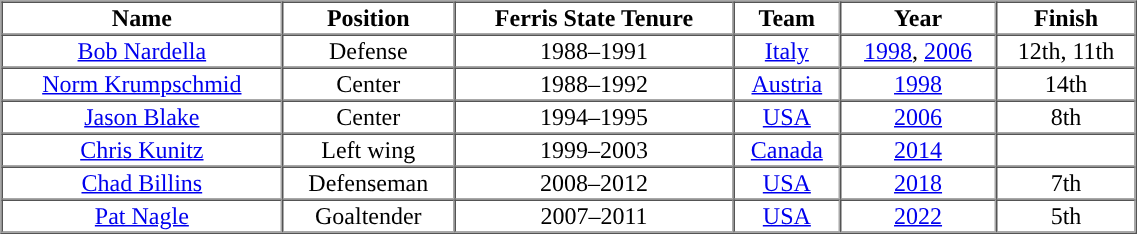<table cellpadding="1" border="1" cellspacing="0" width="60%">
<tr>
<th>Name</th>
<th>Position</th>
<th>Ferris State Tenure</th>
<th>Team</th>
<th>Year</th>
<th>Finish</th>
</tr>
<tr align="center">
<td><a href='#'>Bob Nardella</a></td>
<td>Defense</td>
<td>1988–1991</td>
<td> <a href='#'>Italy</a></td>
<td><a href='#'>1998</a>, <a href='#'>2006</a></td>
<td>12th, 11th</td>
</tr>
<tr align="center">
<td><a href='#'>Norm Krumpschmid</a></td>
<td>Center</td>
<td>1988–1992</td>
<td> <a href='#'>Austria</a></td>
<td><a href='#'>1998</a></td>
<td>14th</td>
</tr>
<tr align="center">
<td><a href='#'>Jason Blake</a></td>
<td>Center</td>
<td>1994–1995</td>
<td> <a href='#'>USA</a></td>
<td><a href='#'>2006</a></td>
<td>8th</td>
</tr>
<tr align="center">
<td><a href='#'>Chris Kunitz</a></td>
<td>Left wing</td>
<td>1999–2003</td>
<td> <a href='#'>Canada</a></td>
<td><a href='#'>2014</a></td>
<td></td>
</tr>
<tr align="center">
<td><a href='#'>Chad Billins</a></td>
<td>Defenseman</td>
<td>2008–2012</td>
<td> <a href='#'>USA</a></td>
<td><a href='#'>2018</a></td>
<td>7th</td>
</tr>
<tr align="center">
<td><a href='#'>Pat Nagle</a></td>
<td>Goaltender</td>
<td>2007–2011</td>
<td> <a href='#'>USA</a></td>
<td><a href='#'>2022</a></td>
<td>5th</td>
</tr>
</table>
